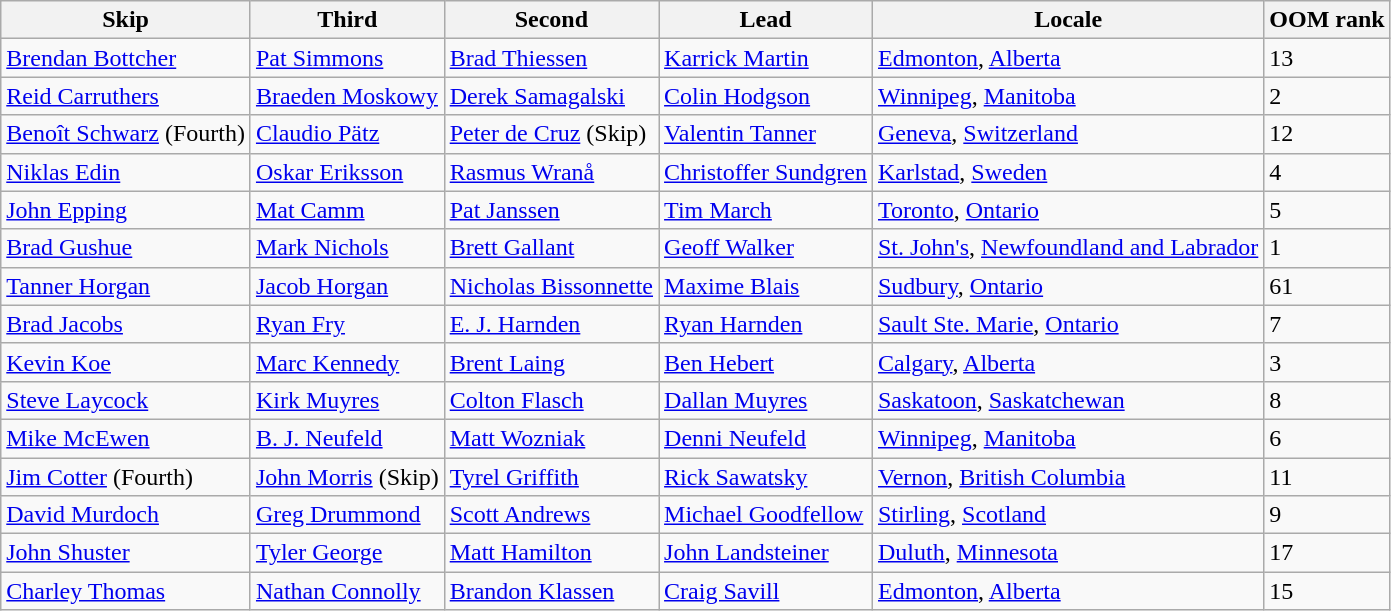<table class=wikitable>
<tr>
<th scope="col">Skip</th>
<th scope="col">Third</th>
<th scope="col">Second</th>
<th scope="col">Lead</th>
<th scope="col">Locale</th>
<th scope="col">OOM rank</th>
</tr>
<tr>
<td><a href='#'>Brendan Bottcher</a></td>
<td><a href='#'>Pat Simmons</a></td>
<td><a href='#'>Brad Thiessen</a></td>
<td><a href='#'>Karrick Martin</a></td>
<td> <a href='#'>Edmonton</a>, <a href='#'>Alberta</a></td>
<td>13</td>
</tr>
<tr>
<td><a href='#'>Reid Carruthers</a></td>
<td><a href='#'>Braeden Moskowy</a></td>
<td><a href='#'>Derek Samagalski</a></td>
<td><a href='#'>Colin Hodgson</a></td>
<td> <a href='#'>Winnipeg</a>, <a href='#'>Manitoba</a></td>
<td>2</td>
</tr>
<tr>
<td><a href='#'>Benoît Schwarz</a> (Fourth)</td>
<td><a href='#'>Claudio Pätz</a></td>
<td><a href='#'>Peter de Cruz</a> (Skip)</td>
<td><a href='#'>Valentin Tanner</a></td>
<td> <a href='#'>Geneva</a>, <a href='#'>Switzerland</a></td>
<td>12</td>
</tr>
<tr>
<td><a href='#'>Niklas Edin</a></td>
<td><a href='#'>Oskar Eriksson</a></td>
<td><a href='#'>Rasmus Wranå</a></td>
<td><a href='#'>Christoffer Sundgren</a></td>
<td> <a href='#'>Karlstad</a>, <a href='#'>Sweden</a></td>
<td>4</td>
</tr>
<tr>
<td><a href='#'>John Epping</a></td>
<td><a href='#'>Mat Camm</a></td>
<td><a href='#'>Pat Janssen</a></td>
<td><a href='#'>Tim March</a></td>
<td> <a href='#'>Toronto</a>, <a href='#'>Ontario</a></td>
<td>5</td>
</tr>
<tr>
<td><a href='#'>Brad Gushue</a></td>
<td><a href='#'>Mark Nichols</a></td>
<td><a href='#'>Brett Gallant</a></td>
<td><a href='#'>Geoff Walker</a></td>
<td> <a href='#'>St. John's</a>, <a href='#'>Newfoundland and Labrador</a></td>
<td>1</td>
</tr>
<tr>
<td><a href='#'>Tanner Horgan</a></td>
<td><a href='#'>Jacob Horgan</a></td>
<td><a href='#'>Nicholas Bissonnette</a></td>
<td><a href='#'>Maxime Blais</a></td>
<td> <a href='#'>Sudbury</a>, <a href='#'>Ontario</a></td>
<td>61</td>
</tr>
<tr>
<td><a href='#'>Brad Jacobs</a></td>
<td><a href='#'>Ryan Fry</a></td>
<td><a href='#'>E. J. Harnden</a></td>
<td><a href='#'>Ryan Harnden</a></td>
<td> <a href='#'>Sault Ste. Marie</a>, <a href='#'>Ontario</a></td>
<td>7</td>
</tr>
<tr>
<td><a href='#'>Kevin Koe</a></td>
<td><a href='#'>Marc Kennedy</a></td>
<td><a href='#'>Brent Laing</a></td>
<td><a href='#'>Ben Hebert</a></td>
<td> <a href='#'>Calgary</a>, <a href='#'>Alberta</a></td>
<td>3</td>
</tr>
<tr>
<td><a href='#'>Steve Laycock</a></td>
<td><a href='#'>Kirk Muyres</a></td>
<td><a href='#'>Colton Flasch</a></td>
<td><a href='#'>Dallan Muyres</a></td>
<td> <a href='#'>Saskatoon</a>, <a href='#'>Saskatchewan</a></td>
<td>8</td>
</tr>
<tr>
<td><a href='#'>Mike McEwen</a></td>
<td><a href='#'>B. J. Neufeld</a></td>
<td><a href='#'>Matt Wozniak</a></td>
<td><a href='#'>Denni Neufeld</a></td>
<td> <a href='#'>Winnipeg</a>, <a href='#'>Manitoba</a></td>
<td>6</td>
</tr>
<tr>
<td><a href='#'>Jim Cotter</a> (Fourth)</td>
<td><a href='#'>John Morris</a> (Skip)</td>
<td><a href='#'>Tyrel Griffith</a></td>
<td><a href='#'>Rick Sawatsky</a></td>
<td> <a href='#'>Vernon</a>, <a href='#'>British Columbia</a></td>
<td>11</td>
</tr>
<tr>
<td><a href='#'>David Murdoch</a></td>
<td><a href='#'>Greg Drummond</a></td>
<td><a href='#'>Scott Andrews</a></td>
<td><a href='#'>Michael Goodfellow</a></td>
<td> <a href='#'>Stirling</a>, <a href='#'>Scotland</a></td>
<td>9</td>
</tr>
<tr>
<td><a href='#'>John Shuster</a></td>
<td><a href='#'>Tyler George</a></td>
<td><a href='#'>Matt Hamilton</a></td>
<td><a href='#'>John Landsteiner</a></td>
<td> <a href='#'>Duluth</a>, <a href='#'>Minnesota</a></td>
<td>17</td>
</tr>
<tr>
<td><a href='#'>Charley Thomas</a></td>
<td><a href='#'>Nathan Connolly</a></td>
<td><a href='#'>Brandon Klassen</a></td>
<td><a href='#'>Craig Savill</a></td>
<td> <a href='#'>Edmonton</a>, <a href='#'>Alberta</a></td>
<td>15</td>
</tr>
</table>
